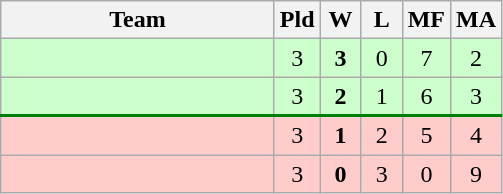<table class=wikitable style="text-align:center">
<tr>
<th width=175>Team</th>
<th width=20>Pld</th>
<th width=20>W</th>
<th width=20>L</th>
<th width=20>MF</th>
<th width=20>MA</th>
</tr>
<tr bgcolor=ccffcc>
<td style="text-align:left"></td>
<td>3</td>
<td><strong>3</strong></td>
<td>0</td>
<td>7</td>
<td>2</td>
</tr>
<tr bgcolor=ccffcc style="border-bottom:2px solid green;">
<td style="text-align:left"></td>
<td>3</td>
<td><strong>2</strong></td>
<td>1</td>
<td>6</td>
<td>3</td>
</tr>
<tr bgcolor=ffcccc>
<td style="text-align:left"></td>
<td>3</td>
<td><strong>1</strong></td>
<td>2</td>
<td>5</td>
<td>4</td>
</tr>
<tr bgcolor=ffcccc>
<td style="text-align:left"></td>
<td>3</td>
<td><strong>0</strong></td>
<td>3</td>
<td>0</td>
<td>9</td>
</tr>
</table>
